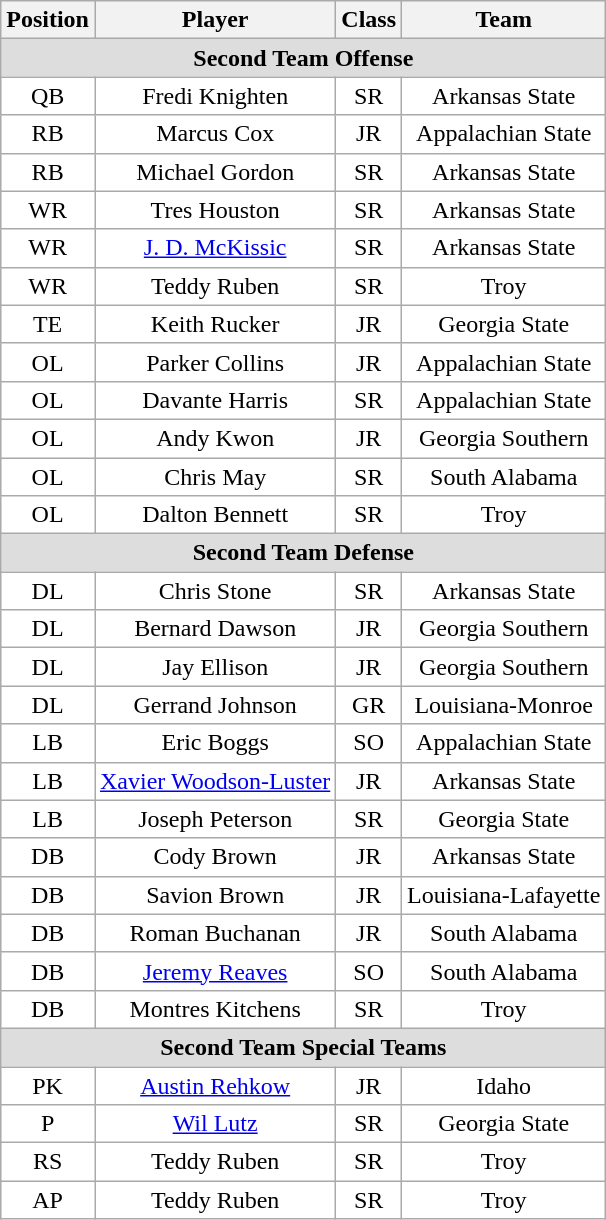<table class="wikitable sortable">
<tr>
<th>Position</th>
<th>Player</th>
<th>Class</th>
<th>Team</th>
</tr>
<tr>
<td colspan="4" style="text-align:center; background:#ddd;"><strong>Second Team Offense</strong></td>
</tr>
<tr style="text-align:center;">
<td style="background:white">QB</td>
<td style="background:white">Fredi Knighten</td>
<td style="background:white">SR</td>
<td style="background:white">Arkansas State</td>
</tr>
<tr style="text-align:center;">
<td style="background:white">RB</td>
<td style="background:white">Marcus Cox</td>
<td style="background:white">JR</td>
<td style="background:white">Appalachian State</td>
</tr>
<tr style="text-align:center;">
<td style="background:white">RB</td>
<td style="background:white">Michael Gordon</td>
<td style="background:white">SR</td>
<td style="background:white">Arkansas State</td>
</tr>
<tr style="text-align:center;">
<td style="background:white">WR</td>
<td style="background:white">Tres Houston</td>
<td style="background:white">SR</td>
<td style="background:white">Arkansas State</td>
</tr>
<tr style="text-align:center;">
<td style="background:white">WR</td>
<td style="background:white"><a href='#'>J. D. McKissic</a></td>
<td style="background:white">SR</td>
<td style="background:white">Arkansas State</td>
</tr>
<tr style="text-align:center;">
<td style="background:white">WR</td>
<td style="background:white">Teddy Ruben</td>
<td style="background:white">SR</td>
<td style="background:white">Troy</td>
</tr>
<tr style="text-align:center;">
<td style="background:white">TE</td>
<td style="background:white">Keith Rucker</td>
<td style="background:white">JR</td>
<td style="background:white">Georgia State</td>
</tr>
<tr style="text-align:center;">
<td style="background:white">OL</td>
<td style="background:white">Parker Collins</td>
<td style="background:white">JR</td>
<td style="background:white">Appalachian State</td>
</tr>
<tr style="text-align:center;">
<td style="background:white">OL</td>
<td style="background:white">Davante Harris</td>
<td style="background:white">SR</td>
<td style="background:white">Appalachian State</td>
</tr>
<tr style="text-align:center;">
<td style="background:white">OL</td>
<td style="background:white">Andy Kwon</td>
<td style="background:white">JR</td>
<td style="background:white">Georgia Southern</td>
</tr>
<tr style="text-align:center;">
<td style="background:white">OL</td>
<td style="background:white">Chris May</td>
<td style="background:white">SR</td>
<td style="background:white">South Alabama</td>
</tr>
<tr style="text-align:center;">
<td style="background:white">OL</td>
<td style="background:white">Dalton Bennett</td>
<td style="background:white">SR</td>
<td style="background:white">Troy</td>
</tr>
<tr>
<td colspan="4" style="text-align:center; background:#ddd;"><strong>Second Team Defense</strong></td>
</tr>
<tr style="text-align:center;">
<td style="background:white">DL</td>
<td style="background:white">Chris Stone</td>
<td style="background:white">SR</td>
<td style="background:white">Arkansas State</td>
</tr>
<tr style="text-align:center;">
<td style="background:white">DL</td>
<td style="background:white">Bernard Dawson</td>
<td style="background:white">JR</td>
<td style="background:white">Georgia Southern</td>
</tr>
<tr style="text-align:center;">
<td style="background:white">DL</td>
<td style="background:white">Jay Ellison</td>
<td style="background:white">JR</td>
<td style="background:white">Georgia Southern</td>
</tr>
<tr style="text-align:center;">
<td style="background:white">DL</td>
<td style="background:white">Gerrand Johnson</td>
<td style="background:white">GR</td>
<td style="background:white">Louisiana-Monroe</td>
</tr>
<tr style="text-align:center;">
<td style="background:white">LB</td>
<td style="background:white">Eric Boggs</td>
<td style="background:white">SO</td>
<td style="background:white">Appalachian State</td>
</tr>
<tr style="text-align:center;">
<td style="background:white">LB</td>
<td style="background:white"><a href='#'>Xavier Woodson-Luster</a></td>
<td style="background:white">JR</td>
<td style="background:white">Arkansas State</td>
</tr>
<tr style="text-align:center;">
<td style="background:white">LB</td>
<td style="background:white">Joseph Peterson</td>
<td style="background:white">SR</td>
<td style="background:white">Georgia State</td>
</tr>
<tr style="text-align:center;">
<td style="background:white">DB</td>
<td style="background:white">Cody Brown</td>
<td style="background:white">JR</td>
<td style="background:white">Arkansas State</td>
</tr>
<tr style="text-align:center;">
<td style="background:white">DB</td>
<td style="background:white">Savion Brown</td>
<td style="background:white">JR</td>
<td style="background:white">Louisiana-Lafayette</td>
</tr>
<tr style="text-align:center;">
<td style="background:white">DB</td>
<td style="background:white">Roman Buchanan</td>
<td style="background:white">JR</td>
<td style="background:white">South Alabama</td>
</tr>
<tr style="text-align:center;">
<td style="background:white">DB</td>
<td style="background:white"><a href='#'>Jeremy Reaves</a></td>
<td style="background:white">SO</td>
<td style="background:white">South Alabama</td>
</tr>
<tr style="text-align:center;">
<td style="background:white">DB</td>
<td style="background:white">Montres Kitchens</td>
<td style="background:white">SR</td>
<td style="background:white">Troy</td>
</tr>
<tr>
<td colspan="4" style="text-align:center; background:#ddd;"><strong>Second Team Special Teams</strong></td>
</tr>
<tr style="text-align:center;">
<td style="background:white">PK</td>
<td style="background:white"><a href='#'>Austin Rehkow</a></td>
<td style="background:white">JR</td>
<td style="background:white">Idaho</td>
</tr>
<tr style="text-align:center;">
<td style="background:white">P</td>
<td style="background:white"><a href='#'>Wil Lutz</a></td>
<td style="background:white">SR</td>
<td style="background:white">Georgia State</td>
</tr>
<tr style="text-align:center;">
<td style="background:white">RS</td>
<td style="background:white">Teddy Ruben</td>
<td style="background:white">SR</td>
<td style="background:white">Troy</td>
</tr>
<tr style="text-align:center;">
<td style="background:white">AP</td>
<td style="background:white">Teddy Ruben</td>
<td style="background:white">SR</td>
<td style="background:white">Troy</td>
</tr>
</table>
